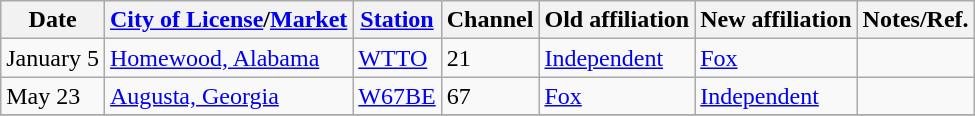<table class="wikitable sortable">
<tr>
<th>Date</th>
<th><a href='#'>City of License</a>/<a href='#'>Market</a></th>
<th><a href='#'>Station</a></th>
<th>Channel</th>
<th>Old affiliation</th>
<th>New affiliation</th>
<th>Notes/Ref.</th>
</tr>
<tr>
<td>January 5</td>
<td><a href='#'>Homewood, Alabama</a> <br> </td>
<td><a href='#'>WTTO</a></td>
<td>21</td>
<td><a href='#'>Independent</a></td>
<td><a href='#'>Fox</a></td>
<td></td>
</tr>
<tr>
<td>May 23</td>
<td><a href='#'>Augusta, Georgia</a></td>
<td><a href='#'>W67BE</a></td>
<td>67</td>
<td><a href='#'>Fox</a></td>
<td><a href='#'>Independent</a></td>
<td></td>
</tr>
<tr>
</tr>
</table>
